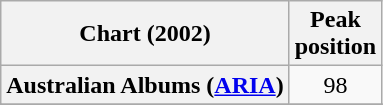<table class="wikitable sortable plainrowheaders" style="text-align:center">
<tr>
<th scope="col">Chart (2002)</th>
<th scope="col">Peak<br>position</th>
</tr>
<tr>
<th scope="row">Australian Albums (<a href='#'>ARIA</a>)</th>
<td>98</td>
</tr>
<tr>
</tr>
<tr>
</tr>
</table>
